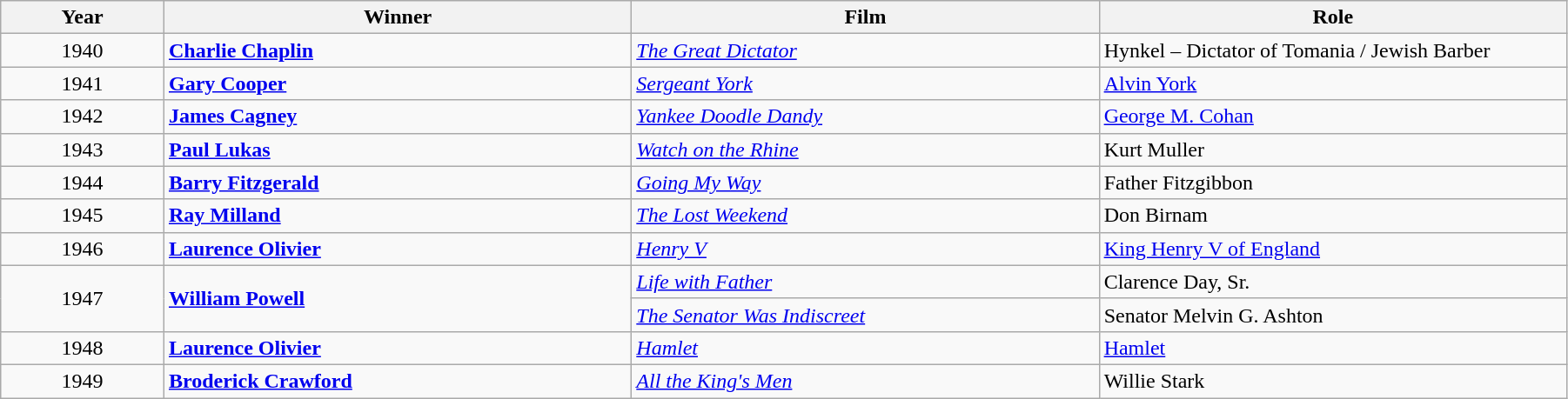<table class="wikitable" width="95%" cellpadding="5">
<tr>
<th width="100"><strong>Year</strong></th>
<th width="300"><strong>Winner</strong></th>
<th width="300"><strong>Film</strong></th>
<th width="300"><strong>Role</strong></th>
</tr>
<tr>
<td style="text-align:center;">1940</td>
<td><strong><a href='#'>Charlie Chaplin</a></strong></td>
<td><em><a href='#'>The Great Dictator</a></em></td>
<td>Hynkel – Dictator of Tomania / Jewish Barber</td>
</tr>
<tr>
<td style="text-align:center;">1941</td>
<td><strong><a href='#'>Gary Cooper</a></strong></td>
<td><em><a href='#'>Sergeant York</a></em></td>
<td><a href='#'>Alvin York</a></td>
</tr>
<tr>
<td style="text-align:center;">1942</td>
<td><strong><a href='#'>James Cagney</a></strong></td>
<td><em><a href='#'>Yankee Doodle Dandy</a></em></td>
<td><a href='#'>George M. Cohan</a></td>
</tr>
<tr>
<td style="text-align:center;">1943</td>
<td><strong><a href='#'>Paul Lukas</a></strong></td>
<td><em><a href='#'>Watch on the Rhine</a></em></td>
<td>Kurt Muller</td>
</tr>
<tr>
<td style="text-align:center;">1944</td>
<td><strong><a href='#'>Barry Fitzgerald</a></strong></td>
<td><em><a href='#'>Going My Way</a></em></td>
<td>Father Fitzgibbon</td>
</tr>
<tr>
<td style="text-align:center;">1945</td>
<td><strong><a href='#'>Ray Milland</a></strong></td>
<td><em><a href='#'>The Lost Weekend</a></em></td>
<td>Don Birnam</td>
</tr>
<tr>
<td style="text-align:center;">1946</td>
<td><strong><a href='#'>Laurence Olivier</a></strong></td>
<td><em><a href='#'>Henry V</a></em></td>
<td><a href='#'>King Henry V of England</a></td>
</tr>
<tr>
<td rowspan="2" style="text-align:center;">1947</td>
<td rowspan="2"><strong><a href='#'>William Powell</a></strong></td>
<td><em><a href='#'>Life with Father</a></em></td>
<td>Clarence Day, Sr.</td>
</tr>
<tr>
<td><em><a href='#'>The Senator Was Indiscreet</a></em></td>
<td>Senator Melvin G. Ashton</td>
</tr>
<tr>
<td style="text-align:center;">1948</td>
<td><strong><a href='#'>Laurence Olivier</a></strong></td>
<td><em><a href='#'>Hamlet</a></em></td>
<td><a href='#'>Hamlet</a></td>
</tr>
<tr>
<td style="text-align:center;">1949</td>
<td><strong><a href='#'>Broderick Crawford</a></strong></td>
<td><em><a href='#'>All the King's Men</a></em></td>
<td>Willie Stark</td>
</tr>
</table>
